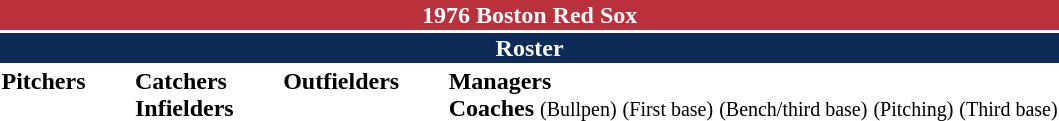<table class="toccolours" style="text-align: left;">
<tr>
<th colspan="10" style="background-color: #ba313c; color: white; text-align: center;">1976 Boston Red Sox</th>
</tr>
<tr>
<td colspan="10" style="background-color: #0d2b56; color: white; text-align: center;"><strong>Roster</strong></td>
</tr>
<tr>
<td valign="top"><strong>Pitchers</strong><br>









</td>
<td width="25px"></td>
<td valign="top"><strong>Catchers</strong><br>



<strong>Infielders</strong>










</td>
<td width="25px"></td>
<td valign="top"><strong>Outfielders</strong><br>




</td>
<td width="25px"></td>
<td valign="top"><strong>Managers</strong><br>

<strong>Coaches</strong>
 <small>(Bullpen)</small>
 <small>(First base)</small>
 <small>(Bench/third base)</small>
 <small>(Pitching)</small>
 <small>(Third base)</small></td>
</tr>
<tr>
</tr>
</table>
